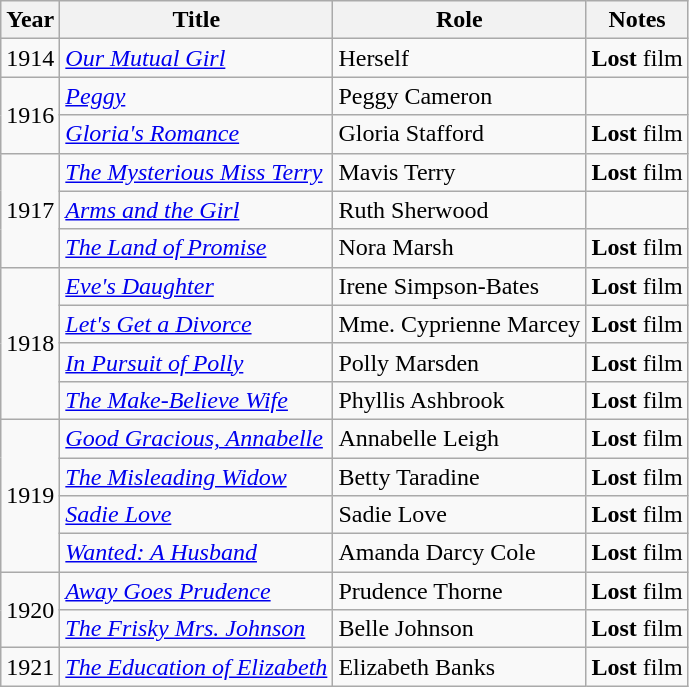<table class="wikitable sortable">
<tr>
<th>Year</th>
<th>Title</th>
<th>Role</th>
<th class="unsortable">Notes</th>
</tr>
<tr>
<td>1914</td>
<td><em><a href='#'>Our Mutual Girl</a></em></td>
<td>Herself</td>
<td><strong>Lost</strong> film</td>
</tr>
<tr>
<td rowspan=2>1916</td>
<td><em><a href='#'>Peggy</a></em></td>
<td>Peggy Cameron</td>
<td></td>
</tr>
<tr>
<td><em><a href='#'>Gloria's Romance</a></em></td>
<td>Gloria Stafford</td>
<td><strong>Lost</strong> film</td>
</tr>
<tr>
<td rowspan=3>1917</td>
<td><em><a href='#'>The Mysterious Miss Terry</a></em></td>
<td>Mavis Terry</td>
<td><strong>Lost</strong> film</td>
</tr>
<tr>
<td><em><a href='#'>Arms and the Girl</a></em></td>
<td>Ruth Sherwood</td>
<td></td>
</tr>
<tr>
<td><em><a href='#'>The Land of Promise</a></em></td>
<td>Nora Marsh</td>
<td><strong>Lost</strong> film</td>
</tr>
<tr>
<td rowspan=4>1918</td>
<td><em><a href='#'>Eve's Daughter</a></em></td>
<td>Irene Simpson-Bates</td>
<td><strong>Lost</strong> film</td>
</tr>
<tr>
<td><em><a href='#'>Let's Get a Divorce</a></em></td>
<td>Mme. Cyprienne Marcey</td>
<td><strong>Lost</strong> film</td>
</tr>
<tr>
<td><em><a href='#'>In Pursuit of Polly</a></em></td>
<td>Polly Marsden</td>
<td><strong>Lost</strong> film</td>
</tr>
<tr>
<td><em><a href='#'>The Make-Believe Wife</a></em></td>
<td>Phyllis Ashbrook</td>
<td><strong>Lost</strong> film</td>
</tr>
<tr>
<td rowspan=4>1919</td>
<td><em><a href='#'>Good Gracious, Annabelle</a></em></td>
<td>Annabelle Leigh</td>
<td><strong>Lost</strong> film</td>
</tr>
<tr>
<td><em><a href='#'>The Misleading Widow</a></em></td>
<td>Betty Taradine</td>
<td><strong>Lost</strong> film</td>
</tr>
<tr>
<td><em><a href='#'>Sadie Love</a></em></td>
<td>Sadie Love</td>
<td><strong>Lost</strong> film</td>
</tr>
<tr>
<td><em><a href='#'>Wanted: A Husband</a></em></td>
<td>Amanda Darcy Cole</td>
<td><strong>Lost</strong> film</td>
</tr>
<tr>
<td rowspan=2>1920</td>
<td><em><a href='#'>Away Goes Prudence</a></em></td>
<td>Prudence Thorne</td>
<td><strong>Lost</strong> film</td>
</tr>
<tr>
<td><em><a href='#'>The Frisky Mrs. Johnson</a></em></td>
<td>Belle Johnson</td>
<td><strong>Lost</strong> film</td>
</tr>
<tr>
<td>1921</td>
<td><em><a href='#'>The Education of Elizabeth</a></em></td>
<td>Elizabeth Banks</td>
<td><strong>Lost</strong> film</td>
</tr>
</table>
